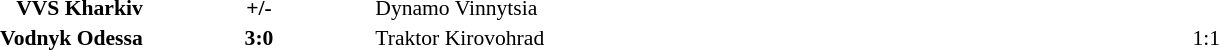<table width=100% cellspacing=1>
<tr>
<th width=20%></th>
<th width=12%></th>
<th width=20%></th>
<th></th>
</tr>
<tr style=font-size:90%>
<td align=right><strong>VVS Kharkiv</strong></td>
<td align=center><strong>+/-</strong></td>
<td>Dynamo Vinnytsia</td>
</tr>
<tr style=font-size:90%>
<td align=right><strong>Vodnyk Odessa</strong></td>
<td align=center><strong>3:0</strong></td>
<td>Traktor Kirovohrad</td>
<td align=center>1:1 </td>
</tr>
</table>
